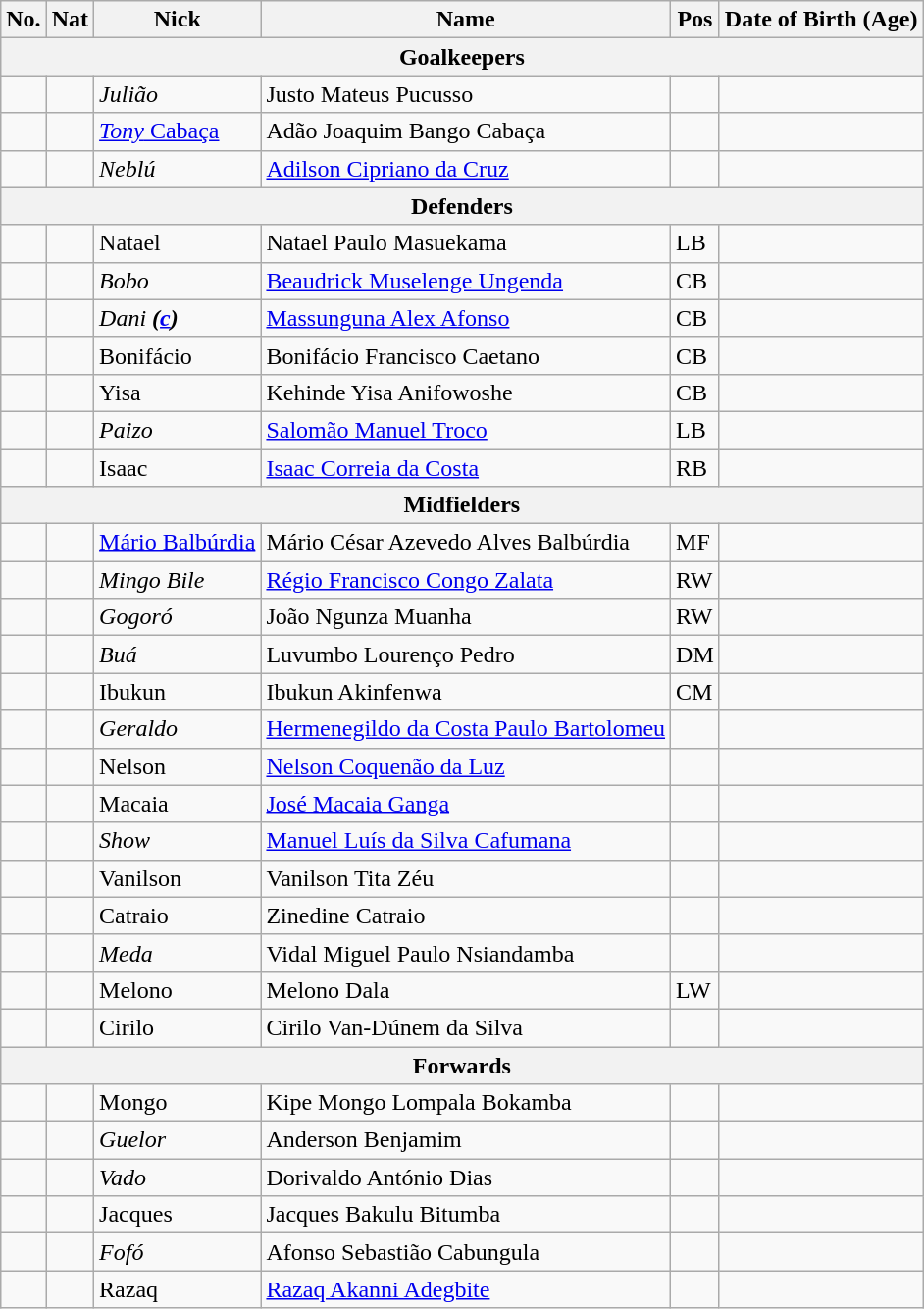<table class="wikitable ve-ce-branchNode ve-ce-tableNode">
<tr>
<th>No.</th>
<th>Nat</th>
<th>Nick</th>
<th>Name</th>
<th>Pos</th>
<th>Date of Birth (Age)</th>
</tr>
<tr>
<th colspan="6">Goalkeepers</th>
</tr>
<tr>
<td></td>
<td></td>
<td><em>Julião</em></td>
<td>Justo Mateus Pucusso</td>
<td></td>
<td></td>
</tr>
<tr>
<td></td>
<td></td>
<td><a href='#'><em>Tony</em> Cabaça</a></td>
<td>Adão Joaquim Bango Cabaça</td>
<td></td>
<td></td>
</tr>
<tr>
<td></td>
<td></td>
<td><em>Neblú</em></td>
<td><a href='#'>Adilson Cipriano da Cruz</a></td>
<td></td>
<td></td>
</tr>
<tr>
<th colspan="6">Defenders</th>
</tr>
<tr>
<td></td>
<td></td>
<td>Natael</td>
<td>Natael Paulo Masuekama</td>
<td>LB</td>
<td></td>
</tr>
<tr>
<td></td>
<td></td>
<td><em>Bobo</em></td>
<td><a href='#'>Beaudrick Muselenge Ungenda</a></td>
<td>CB</td>
<td></td>
</tr>
<tr>
<td></td>
<td></td>
<td><em>Dani</em> <strong><em>(<a href='#'>c</a>)</em></strong></td>
<td><a href='#'>Massunguna Alex Afonso</a></td>
<td>CB</td>
<td></td>
</tr>
<tr>
<td></td>
<td></td>
<td>Bonifácio</td>
<td>Bonifácio Francisco Caetano</td>
<td>CB</td>
<td></td>
</tr>
<tr>
<td></td>
<td></td>
<td>Yisa</td>
<td>Kehinde Yisa Anifowoshe</td>
<td>CB</td>
<td></td>
</tr>
<tr>
<td></td>
<td></td>
<td><em>Paizo</em></td>
<td><a href='#'>Salomão Manuel Troco</a></td>
<td>LB</td>
<td></td>
</tr>
<tr>
<td></td>
<td></td>
<td>Isaac</td>
<td><a href='#'>Isaac Correia da Costa</a></td>
<td>RB</td>
<td></td>
</tr>
<tr>
<th colspan="6">Midfielders</th>
</tr>
<tr>
<td></td>
<td></td>
<td><a href='#'>Mário Balbúrdia</a></td>
<td>Mário César Azevedo Alves Balbúrdia</td>
<td>MF</td>
<td></td>
</tr>
<tr>
<td></td>
<td></td>
<td><em>Mingo Bile</em></td>
<td><a href='#'>Régio Francisco Congo Zalata</a></td>
<td>RW</td>
<td></td>
</tr>
<tr>
<td></td>
<td></td>
<td><em>Gogoró</em></td>
<td>João Ngunza Muanha</td>
<td>RW</td>
<td></td>
</tr>
<tr>
<td></td>
<td></td>
<td><em>Buá</em></td>
<td>Luvumbo Lourenço Pedro</td>
<td>DM</td>
<td></td>
</tr>
<tr>
<td></td>
<td></td>
<td>Ibukun</td>
<td>Ibukun Akinfenwa</td>
<td>CM</td>
<td></td>
</tr>
<tr>
<td></td>
<td></td>
<td><em>Geraldo</em></td>
<td><a href='#'>Hermenegildo da Costa Paulo Bartolomeu</a></td>
<td></td>
<td></td>
</tr>
<tr>
<td></td>
<td></td>
<td>Nelson</td>
<td><a href='#'>Nelson Coquenão da Luz</a></td>
<td></td>
<td></td>
</tr>
<tr>
<td></td>
<td></td>
<td>Macaia</td>
<td><a href='#'>José Macaia Ganga</a></td>
<td></td>
<td></td>
</tr>
<tr>
<td></td>
<td></td>
<td><em>Show</em></td>
<td><a href='#'>Manuel Luís da Silva Cafumana</a></td>
<td></td>
<td></td>
</tr>
<tr>
<td></td>
<td></td>
<td>Vanilson</td>
<td>Vanilson Tita Zéu</td>
<td></td>
<td></td>
</tr>
<tr>
<td></td>
<td></td>
<td>Catraio</td>
<td>Zinedine Catraio</td>
<td></td>
<td></td>
</tr>
<tr>
<td></td>
<td></td>
<td><em>Meda</em></td>
<td>Vidal Miguel Paulo Nsiandamba</td>
<td></td>
<td></td>
</tr>
<tr>
<td></td>
<td></td>
<td>Melono</td>
<td>Melono  Dala</td>
<td>LW</td>
<td></td>
</tr>
<tr>
<td></td>
<td></td>
<td>Cirilo</td>
<td>Cirilo Van-Dúnem da Silva</td>
<td></td>
<td></td>
</tr>
<tr>
<th colspan="6">Forwards</th>
</tr>
<tr>
<td></td>
<td></td>
<td>Mongo</td>
<td>Kipe Mongo Lompala Bokamba</td>
<td></td>
<td></td>
</tr>
<tr>
<td></td>
<td></td>
<td><em>Guelor</em></td>
<td>Anderson Benjamim</td>
<td></td>
<td></td>
</tr>
<tr>
<td></td>
<td></td>
<td><em>Vado</em></td>
<td>Dorivaldo António Dias</td>
<td></td>
<td></td>
</tr>
<tr>
<td></td>
<td></td>
<td>Jacques</td>
<td>Jacques Bakulu Bitumba</td>
<td></td>
<td></td>
</tr>
<tr>
<td></td>
<td></td>
<td><em>Fofó</em></td>
<td>Afonso Sebastião Cabungula</td>
<td></td>
<td></td>
</tr>
<tr>
<td></td>
<td></td>
<td>Razaq</td>
<td><a href='#'>Razaq Akanni Adegbite</a></td>
<td></td>
<td></td>
</tr>
</table>
